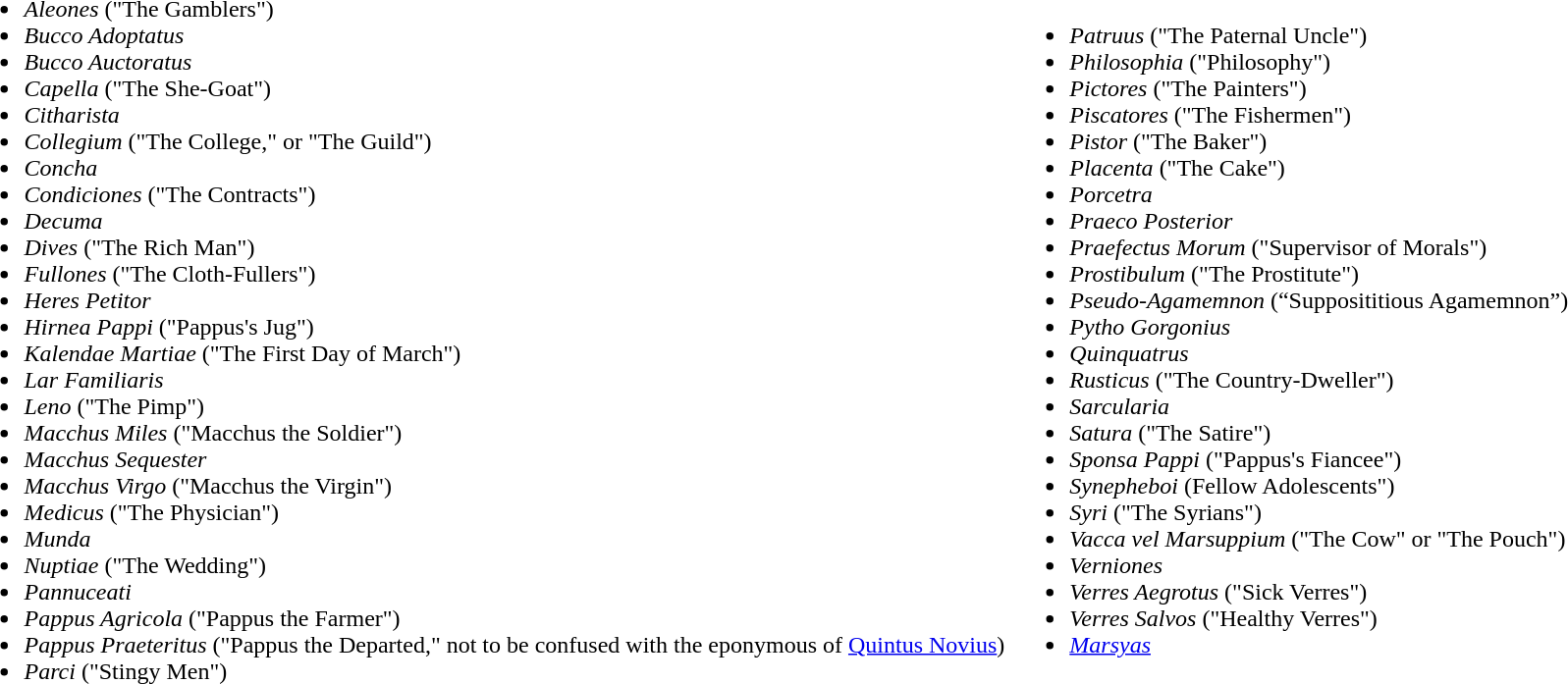<table>
<tr>
<td><br><ul><li><em>Aleones</em> ("The Gamblers")</li><li><em>Bucco Adoptatus</em></li><li><em>Bucco Auctoratus</em></li><li><em>Capella</em> ("The She-Goat")</li><li><em>Citharista</em></li><li><em>Collegium</em> ("The College," or "The Guild")</li><li><em>Concha</em></li><li><em>Condiciones</em> ("The Contracts")</li><li><em>Decuma</em></li><li><em>Dives</em> ("The Rich Man")</li><li><em>Fullones</em> ("The Cloth-Fullers")</li><li><em>Heres Petitor</em></li><li><em>Hirnea Pappi</em> ("Pappus's Jug")</li><li><em>Kalendae Martiae</em> ("The First Day of March")</li><li><em>Lar Familiaris</em></li><li><em>Leno</em> ("The Pimp")</li><li><em>Macchus Miles</em> ("Macchus the Soldier")</li><li><em>Macchus Sequester</em></li><li><em>Macchus Virgo</em> ("Macchus the Virgin")</li><li><em>Medicus</em> ("The Physician")</li><li><em>Munda</em></li><li><em>Nuptiae</em> ("The Wedding")</li><li><em>Pannuceati</em></li><li><em>Pappus Agricola</em> ("Pappus the Farmer")</li><li><em>Pappus Praeteritus</em> ("Pappus the Departed," not to be confused with the eponymous of <a href='#'>Quintus Novius</a>)</li><li><em>Parci</em> ("Stingy Men")</li></ul></td>
<td><br><ul><li><em>Patruus</em> ("The Paternal Uncle")</li><li><em>Philosophia</em> ("Philosophy")</li><li><em>Pictores</em> ("The Painters")</li><li><em>Piscatores</em> ("The Fishermen")</li><li><em>Pistor</em> ("The Baker")</li><li><em>Placenta</em> ("The Cake")</li><li><em>Porcetra</em></li><li><em>Praeco Posterior</em></li><li><em>Praefectus Morum</em> ("Supervisor of Morals")</li><li><em>Prostibulum</em> ("The Prostitute")</li><li><em>Pseudo-Agamemnon</em> (“Supposititious Agamemnon”)</li><li><em>Pytho Gorgonius</em></li><li><em>Quinquatrus</em></li><li><em>Rusticus</em> ("The Country-Dweller")</li><li><em>Sarcularia</em></li><li><em>Satura</em> ("The Satire")</li><li><em>Sponsa Pappi</em> ("Pappus's Fiancee")</li><li><em>Synepheboi</em> (Fellow Adolescents")</li><li><em>Syri</em> ("The Syrians")</li><li><em>Vacca vel Marsuppium</em> ("The Cow" or "The Pouch")</li><li><em>Verniones</em></li><li><em>Verres Aegrotus</em> ("Sick Verres")</li><li><em>Verres Salvos</em> ("Healthy Verres")</li><li><a href='#'><em>Marsyas</em></a></li></ul></td>
<td></td>
</tr>
</table>
